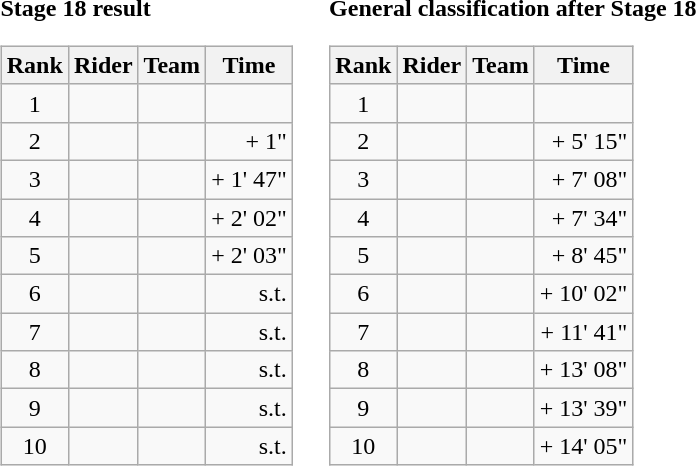<table>
<tr>
<td><strong>Stage 18 result</strong><br><table class="wikitable">
<tr>
<th scope="col">Rank</th>
<th scope="col">Rider</th>
<th scope="col">Team</th>
<th scope="col">Time</th>
</tr>
<tr>
<td style="text-align:center;">1</td>
<td></td>
<td></td>
<td style="text-align:right;"></td>
</tr>
<tr>
<td style="text-align:center;">2</td>
<td></td>
<td></td>
<td style="text-align:right;">+ 1"</td>
</tr>
<tr>
<td style="text-align:center;">3</td>
<td></td>
<td></td>
<td style="text-align:right;">+ 1' 47"</td>
</tr>
<tr>
<td style="text-align:center;">4</td>
<td></td>
<td></td>
<td style="text-align:right;">+ 2' 02"</td>
</tr>
<tr>
<td style="text-align:center;">5</td>
<td></td>
<td></td>
<td style="text-align:right;">+ 2' 03"</td>
</tr>
<tr>
<td style="text-align:center;">6</td>
<td></td>
<td></td>
<td style="text-align:right;">s.t.</td>
</tr>
<tr>
<td style="text-align:center;">7</td>
<td></td>
<td></td>
<td style="text-align:right;">s.t.</td>
</tr>
<tr>
<td style="text-align:center;">8</td>
<td></td>
<td></td>
<td style="text-align:right;">s.t.</td>
</tr>
<tr>
<td style="text-align:center;">9</td>
<td></td>
<td></td>
<td style="text-align:right;">s.t.</td>
</tr>
<tr>
<td style="text-align:center;">10</td>
<td></td>
<td></td>
<td style="text-align:right;">s.t.</td>
</tr>
</table>
</td>
<td></td>
<td><strong>General classification after Stage 18</strong><br><table class="wikitable">
<tr>
<th scope="col">Rank</th>
<th scope="col">Rider</th>
<th scope="col">Team</th>
<th scope="col">Time</th>
</tr>
<tr>
<td style="text-align:center;">1</td>
<td></td>
<td></td>
<td style="text-align:right;"></td>
</tr>
<tr>
<td style="text-align:center;">2</td>
<td></td>
<td></td>
<td style="text-align:right;">+ 5' 15"</td>
</tr>
<tr>
<td style="text-align:center;">3</td>
<td></td>
<td></td>
<td style="text-align:right;">+ 7' 08"</td>
</tr>
<tr>
<td style="text-align:center;">4</td>
<td></td>
<td></td>
<td style="text-align:right;">+ 7' 34"</td>
</tr>
<tr>
<td style="text-align:center;">5</td>
<td></td>
<td></td>
<td style="text-align:right;">+ 8' 45"</td>
</tr>
<tr>
<td style="text-align:center;">6</td>
<td></td>
<td></td>
<td style="text-align:right;">+ 10' 02"</td>
</tr>
<tr>
<td style="text-align:center;">7</td>
<td></td>
<td></td>
<td style="text-align:right;">+ 11' 41"</td>
</tr>
<tr>
<td style="text-align:center;">8</td>
<td></td>
<td></td>
<td style="text-align:right;">+ 13' 08"</td>
</tr>
<tr>
<td style="text-align:center;">9</td>
<td></td>
<td></td>
<td style="text-align:right;">+ 13' 39"</td>
</tr>
<tr>
<td style="text-align:center;">10</td>
<td></td>
<td></td>
<td style="text-align:right;">+ 14' 05"</td>
</tr>
</table>
</td>
</tr>
</table>
